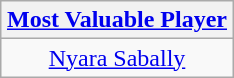<table class=wikitable style="text-align:center; margin:auto">
<tr>
<th><a href='#'>Most Valuable Player</a></th>
</tr>
<tr>
<td> <a href='#'>Nyara Sabally</a></td>
</tr>
</table>
